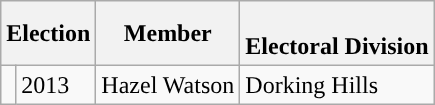<table class="wikitable">
<tr>
<th colspan="2">Election</th>
<th>Member</th>
<th><br>Electoral Division</th>
</tr>
<tr>
<td style="background-color: "></td>
<td>2013</td>
<td>Hazel Watson</td>
<td>Dorking Hills</td>
</tr>
</table>
